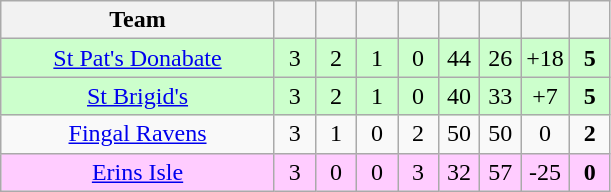<table class="wikitable" style="text-align:center">
<tr>
<th style="width:175px;">Team</th>
<th width="20"></th>
<th width="20"></th>
<th width="20"></th>
<th width="20"></th>
<th width="20"></th>
<th width="20"></th>
<th width="20"></th>
<th width="20"></th>
</tr>
<tr style="background:#cfc;">
<td><a href='#'>St Pat's Donabate</a></td>
<td>3</td>
<td>2</td>
<td>1</td>
<td>0</td>
<td>44</td>
<td>26</td>
<td>+18</td>
<td><strong>5</strong></td>
</tr>
<tr style="background:#cfc;">
<td><a href='#'>St Brigid's</a></td>
<td>3</td>
<td>2</td>
<td>1</td>
<td>0</td>
<td>40</td>
<td>33</td>
<td>+7</td>
<td><strong>5</strong></td>
</tr>
<tr>
<td><a href='#'>Fingal Ravens</a></td>
<td>3</td>
<td>1</td>
<td>0</td>
<td>2</td>
<td>50</td>
<td>50</td>
<td>0</td>
<td><strong>2</strong></td>
</tr>
<tr style="background:#fcf;">
<td><a href='#'>Erins Isle</a></td>
<td>3</td>
<td>0</td>
<td>0</td>
<td>3</td>
<td>32</td>
<td>57</td>
<td>-25</td>
<td><strong>0</strong></td>
</tr>
</table>
